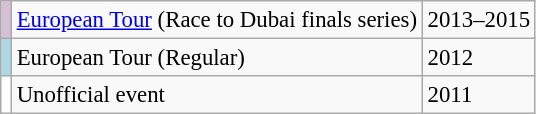<table class="wikitable" style="font-size:95%">
<tr>
<td style="background:thistle"></td>
<td><a href='#'>European Tour</a> (Race to Dubai finals series)</td>
<td>2013–2015</td>
</tr>
<tr>
<td style="background:lightblue"></td>
<td>European Tour (Regular)</td>
<td>2012</td>
</tr>
<tr>
<td style="background:white"></td>
<td>Unofficial event</td>
<td>2011</td>
</tr>
</table>
